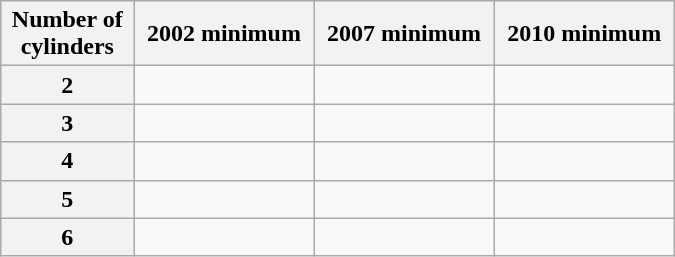<table class="wikitable" style="width:450px;">
<tr>
<th>Number of<br>cylinders</th>
<th>2002 minimum</th>
<th>2007 minimum</th>
<th>2010 minimum</th>
</tr>
<tr>
<th>2</th>
<td></td>
<td></td>
<td></td>
</tr>
<tr>
<th>3</th>
<td></td>
<td></td>
<td></td>
</tr>
<tr>
<th>4</th>
<td></td>
<td></td>
<td></td>
</tr>
<tr>
<th>5</th>
<td></td>
<td></td>
<td></td>
</tr>
<tr>
<th>6</th>
<td></td>
<td></td>
<td></td>
</tr>
</table>
